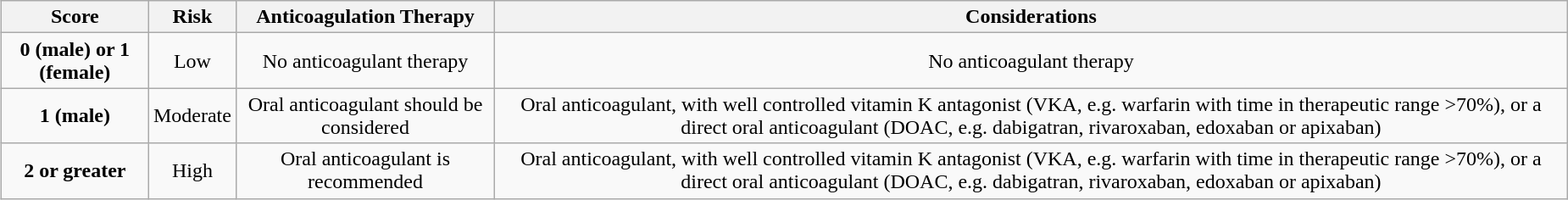<table class="wikitable" style = "float: right; margin-left:15px; text-align:center">
<tr>
<th>Score</th>
<th>Risk</th>
<th>Anticoagulation Therapy</th>
<th>Considerations</th>
</tr>
<tr>
<td><strong>0 (male) or 1 (female)</strong></td>
<td>Low</td>
<td>No anticoagulant therapy</td>
<td>No anticoagulant therapy</td>
</tr>
<tr>
<td><strong>1 (male)</strong></td>
<td>Moderate</td>
<td>Oral anticoagulant should be considered</td>
<td>Oral anticoagulant, with well controlled vitamin K antagonist (VKA, e.g. warfarin with time in therapeutic range >70%), or a direct oral anticoagulant (DOAC, e.g. dabigatran, rivaroxaban, edoxaban or apixaban)</td>
</tr>
<tr>
<td><strong>2 or greater</strong></td>
<td>High</td>
<td>Oral anticoagulant is recommended</td>
<td>Oral anticoagulant, with well controlled vitamin K antagonist (VKA, e.g. warfarin with time in therapeutic range >70%), or a direct oral anticoagulant (DOAC, e.g. dabigatran, rivaroxaban, edoxaban or apixaban)</td>
</tr>
</table>
